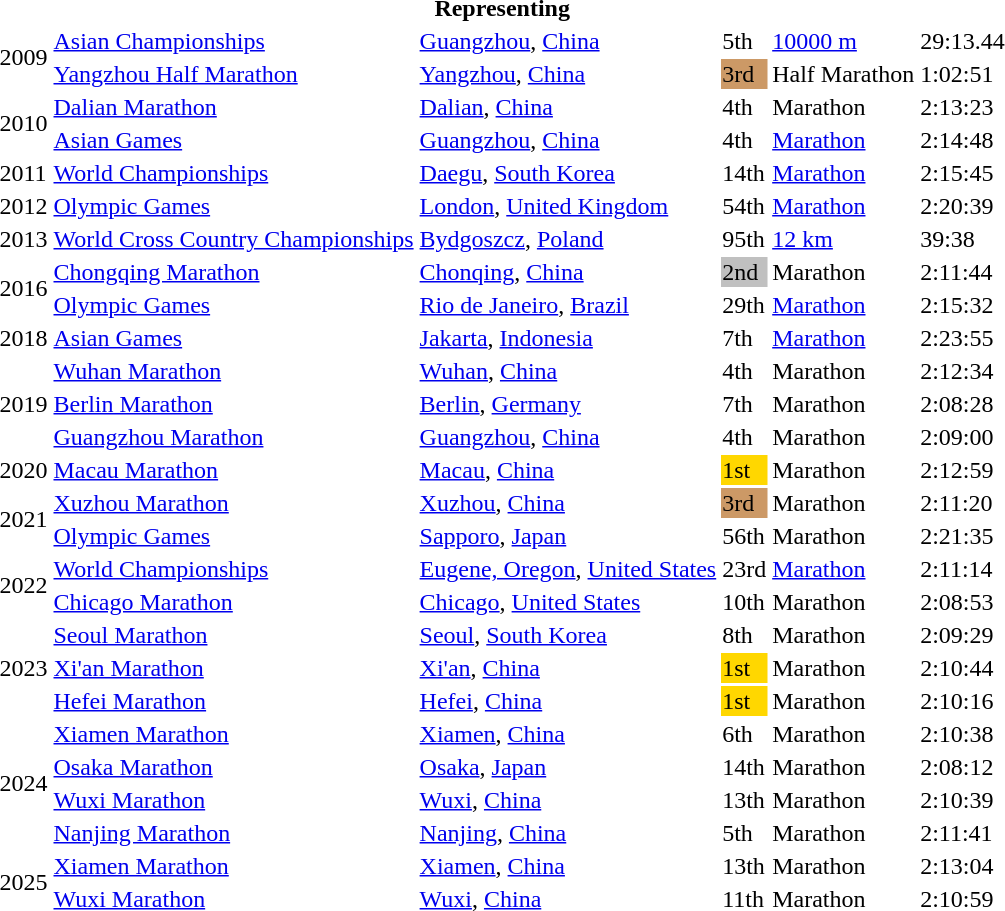<table>
<tr>
<th colspan="6">Representing </th>
</tr>
<tr>
<td rowspan=2>2009</td>
<td><a href='#'>Asian Championships</a></td>
<td><a href='#'>Guangzhou</a>, <a href='#'>China</a></td>
<td>5th</td>
<td><a href='#'>10000 m</a></td>
<td>29:13.44</td>
</tr>
<tr>
<td><a href='#'>Yangzhou Half Marathon</a></td>
<td><a href='#'>Yangzhou</a>, <a href='#'>China</a></td>
<td bgcolor="cc9966">3rd</td>
<td>Half Marathon</td>
<td>1:02:51</td>
</tr>
<tr>
<td rowspan=2>2010</td>
<td><a href='#'>Dalian Marathon</a></td>
<td><a href='#'>Dalian</a>, <a href='#'>China</a></td>
<td>4th</td>
<td>Marathon</td>
<td>2:13:23</td>
</tr>
<tr>
<td><a href='#'>Asian Games</a></td>
<td><a href='#'>Guangzhou</a>, <a href='#'>China</a></td>
<td>4th</td>
<td><a href='#'>Marathon</a></td>
<td>2:14:48</td>
</tr>
<tr>
<td>2011</td>
<td><a href='#'>World Championships</a></td>
<td><a href='#'>Daegu</a>, <a href='#'>South Korea</a></td>
<td>14th</td>
<td><a href='#'>Marathon</a></td>
<td>2:15:45</td>
</tr>
<tr>
<td>2012</td>
<td><a href='#'>Olympic Games</a></td>
<td><a href='#'>London</a>, <a href='#'>United Kingdom</a></td>
<td>54th</td>
<td><a href='#'>Marathon</a></td>
<td>2:20:39</td>
</tr>
<tr>
<td>2013</td>
<td><a href='#'>World Cross Country Championships</a></td>
<td><a href='#'>Bydgoszcz</a>, <a href='#'>Poland</a></td>
<td>95th</td>
<td><a href='#'>12 km</a></td>
<td>39:38</td>
</tr>
<tr>
<td rowspan=2>2016</td>
<td><a href='#'>Chongqing Marathon</a></td>
<td><a href='#'>Chonqing</a>, <a href='#'>China</a></td>
<td bgcolor=silver>2nd</td>
<td>Marathon</td>
<td>2:11:44</td>
</tr>
<tr>
<td><a href='#'>Olympic Games</a></td>
<td><a href='#'>Rio de Janeiro</a>, <a href='#'>Brazil</a></td>
<td>29th</td>
<td><a href='#'>Marathon</a></td>
<td>2:15:32</td>
</tr>
<tr>
<td>2018</td>
<td><a href='#'>Asian Games</a></td>
<td><a href='#'>Jakarta</a>, <a href='#'>Indonesia</a></td>
<td>7th</td>
<td><a href='#'>Marathon</a></td>
<td>2:23:55</td>
</tr>
<tr>
<td rowspan=3>2019</td>
<td><a href='#'>Wuhan Marathon</a></td>
<td><a href='#'>Wuhan</a>, <a href='#'>China</a></td>
<td>4th</td>
<td>Marathon</td>
<td>2:12:34</td>
</tr>
<tr>
<td><a href='#'>Berlin Marathon</a></td>
<td><a href='#'>Berlin</a>, <a href='#'>Germany</a></td>
<td>7th</td>
<td>Marathon</td>
<td>2:08:28</td>
</tr>
<tr>
<td><a href='#'>Guangzhou Marathon</a></td>
<td><a href='#'>Guangzhou</a>, <a href='#'>China</a></td>
<td>4th</td>
<td>Marathon</td>
<td>2:09:00</td>
</tr>
<tr>
<td>2020</td>
<td><a href='#'>Macau Marathon</a></td>
<td><a href='#'>Macau</a>, <a href='#'>China</a></td>
<td bgcolor=gold>1st</td>
<td>Marathon</td>
<td>2:12:59</td>
</tr>
<tr>
<td rowspan=2>2021</td>
<td><a href='#'>Xuzhou Marathon</a></td>
<td><a href='#'>Xuzhou</a>, <a href='#'>China</a></td>
<td bgcolor="cc9966">3rd</td>
<td>Marathon</td>
<td>2:11:20</td>
</tr>
<tr>
<td><a href='#'>Olympic Games</a></td>
<td><a href='#'>Sapporo</a>, <a href='#'>Japan</a></td>
<td>56th</td>
<td>Marathon</td>
<td>2:21:35</td>
</tr>
<tr>
<td rowspan=2>2022</td>
<td><a href='#'>World Championships</a></td>
<td><a href='#'>Eugene, Oregon</a>, <a href='#'>United States</a></td>
<td>23rd</td>
<td><a href='#'>Marathon</a></td>
<td>2:11:14</td>
</tr>
<tr>
<td><a href='#'>Chicago Marathon</a></td>
<td><a href='#'>Chicago</a>, <a href='#'>United States</a></td>
<td>10th</td>
<td>Marathon</td>
<td>2:08:53</td>
</tr>
<tr>
<td rowspan=3>2023</td>
<td><a href='#'>Seoul Marathon</a></td>
<td><a href='#'>Seoul</a>, <a href='#'>South Korea</a></td>
<td>8th</td>
<td>Marathon</td>
<td>2:09:29</td>
</tr>
<tr>
<td><a href='#'>Xi'an Marathon</a></td>
<td><a href='#'>Xi'an</a>, <a href='#'>China</a></td>
<td bgcolor=gold>1st</td>
<td>Marathon</td>
<td>2:10:44</td>
</tr>
<tr>
<td><a href='#'>Hefei Marathon</a></td>
<td><a href='#'>Hefei</a>, <a href='#'>China</a></td>
<td bgcolor=gold>1st</td>
<td>Marathon</td>
<td>2:10:16</td>
</tr>
<tr>
<td rowspan=4>2024</td>
<td><a href='#'>Xiamen Marathon</a></td>
<td><a href='#'>Xiamen</a>, <a href='#'>China</a></td>
<td>6th</td>
<td>Marathon</td>
<td>2:10:38</td>
</tr>
<tr>
<td><a href='#'>Osaka Marathon</a></td>
<td><a href='#'>Osaka</a>, <a href='#'>Japan</a></td>
<td>14th</td>
<td>Marathon</td>
<td>2:08:12</td>
</tr>
<tr>
<td><a href='#'>Wuxi Marathon</a></td>
<td><a href='#'>Wuxi</a>, <a href='#'>China</a></td>
<td>13th</td>
<td>Marathon</td>
<td>2:10:39</td>
</tr>
<tr>
<td><a href='#'>Nanjing Marathon</a></td>
<td><a href='#'>Nanjing</a>, <a href='#'>China</a></td>
<td>5th</td>
<td>Marathon</td>
<td>2:11:41</td>
</tr>
<tr>
<td rowspan=2>2025</td>
<td><a href='#'>Xiamen Marathon</a></td>
<td><a href='#'>Xiamen</a>, <a href='#'>China</a></td>
<td>13th</td>
<td>Marathon</td>
<td>2:13:04</td>
</tr>
<tr>
<td><a href='#'>Wuxi Marathon</a></td>
<td><a href='#'>Wuxi</a>, <a href='#'>China</a></td>
<td>11th</td>
<td>Marathon</td>
<td>2:10:59</td>
</tr>
</table>
